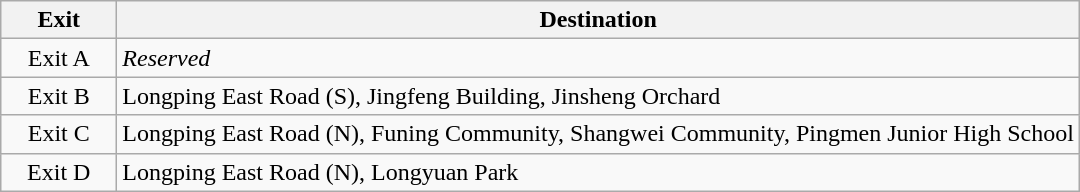<table class="wikitable">
<tr>
<th style="width:70px">Exit</th>
<th>Destination</th>
</tr>
<tr>
<td align=center>Exit A</td>
<td><em>Reserved</em></td>
</tr>
<tr>
<td align=center>Exit B</td>
<td>Longping East Road (S), Jingfeng Building, Jinsheng Orchard</td>
</tr>
<tr>
<td align=center>Exit C</td>
<td>Longping East Road (N), Funing Community, Shangwei Community, Pingmen Junior High School</td>
</tr>
<tr>
<td align=center>Exit D</td>
<td>Longping East Road (N), Longyuan Park</td>
</tr>
</table>
